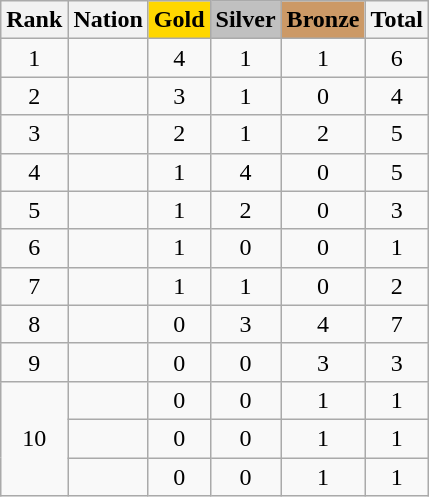<table class="wikitable sortable" style="text-align:center">
<tr>
<th class="unsortable">Rank</th>
<th>Nation</th>
<th style="background-color:gold">Gold</th>
<th style="background-color:silver">Silver</th>
<th style="background-color:#cc9966">Bronze</th>
<th>Total</th>
</tr>
<tr>
<td>1</td>
<td align="left"></td>
<td>4</td>
<td>1</td>
<td>1</td>
<td>6</td>
</tr>
<tr>
<td>2</td>
<td align="left"></td>
<td>3</td>
<td>1</td>
<td>0</td>
<td>4</td>
</tr>
<tr>
<td>3</td>
<td align="left"></td>
<td>2</td>
<td>1</td>
<td>2</td>
<td>5</td>
</tr>
<tr>
<td>4</td>
<td align="left"></td>
<td>1</td>
<td>4</td>
<td>0</td>
<td>5</td>
</tr>
<tr>
<td>5</td>
<td align="left"></td>
<td>1</td>
<td>2</td>
<td>0</td>
<td>3</td>
</tr>
<tr>
<td>6</td>
<td align="left"></td>
<td>1</td>
<td>0</td>
<td>0</td>
<td>1</td>
</tr>
<tr>
<td>7</td>
<td align="left"></td>
<td>1</td>
<td>1</td>
<td>0</td>
<td>2</td>
</tr>
<tr>
<td>8</td>
<td align="left"></td>
<td>0</td>
<td>3</td>
<td>4</td>
<td>7</td>
</tr>
<tr>
<td>9</td>
<td align="left"></td>
<td>0</td>
<td>0</td>
<td>3</td>
<td>3</td>
</tr>
<tr>
<td rowspan="3">10</td>
<td align="left"></td>
<td>0</td>
<td>0</td>
<td>1</td>
<td>1</td>
</tr>
<tr>
<td align="left"></td>
<td>0</td>
<td>0</td>
<td>1</td>
<td>1</td>
</tr>
<tr>
<td align="left"></td>
<td>0</td>
<td>0</td>
<td>1</td>
<td>1</td>
</tr>
</table>
